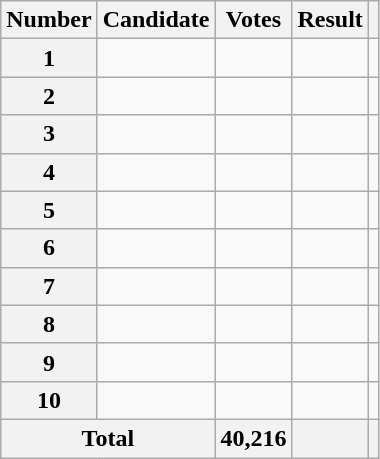<table class="wikitable sortable">
<tr>
<th scope="col">Number</th>
<th scope="col">Candidate</th>
<th scope="col">Votes</th>
<th scope="col">Result</th>
<th scope="col" class="unsortable"></th>
</tr>
<tr>
<th scope="row">1</th>
<td></td>
<td style="text-align:right"></td>
<td></td>
<td></td>
</tr>
<tr>
<th scope="row">2</th>
<td></td>
<td style="text-align:right"></td>
<td></td>
<td></td>
</tr>
<tr>
<th scope="row">3</th>
<td></td>
<td style="text-align:right"></td>
<td></td>
<td></td>
</tr>
<tr>
<th scope="row">4</th>
<td></td>
<td style="text-align:right"></td>
<td></td>
<td></td>
</tr>
<tr>
<th scope="row">5</th>
<td></td>
<td style="text-align:right"></td>
<td></td>
<td></td>
</tr>
<tr>
<th scope="row">6</th>
<td></td>
<td style="text-align:right"></td>
<td></td>
<td></td>
</tr>
<tr>
<th scope="row">7</th>
<td></td>
<td style="text-align:right"></td>
<td></td>
<td></td>
</tr>
<tr>
<th scope="row">8</th>
<td></td>
<td style="text-align:right"></td>
<td></td>
<td></td>
</tr>
<tr>
<th scope="row">9</th>
<td></td>
<td style="text-align:right"></td>
<td></td>
<td></td>
</tr>
<tr>
<th scope="row">10</th>
<td></td>
<td style="text-align:right"></td>
<td></td>
<td></td>
</tr>
<tr class="sortbottom">
<th scope="row" colspan="2">Total</th>
<th style="text-align:right">40,216</th>
<th></th>
<th></th>
</tr>
</table>
